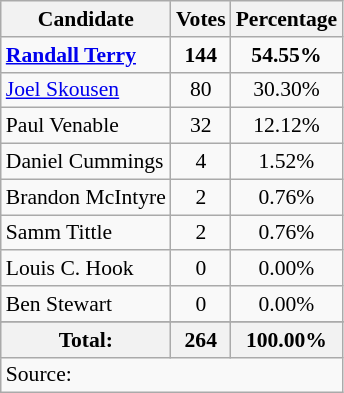<table class="wikitable sortable tpl-blanktable" style="font-size:90%;text-align:center;">
<tr>
<th rowspan="2">Candidate</th>
<th rowspan="2">Votes</th>
<th rowspan="2">Percentage</th>
</tr>
<tr>
</tr>
<tr>
<td style="text-align:left;"><strong><a href='#'>Randall Terry</a> </strong></td>
<td><strong>144</strong></td>
<td><strong>54.55%</strong></td>
</tr>
<tr>
<td style="text-align:left;"><a href='#'>Joel Skousen</a></td>
<td>80</td>
<td>30.30%</td>
</tr>
<tr>
<td style="text-align:left;">Paul Venable</td>
<td>32</td>
<td>12.12%</td>
</tr>
<tr>
<td style="text-align:left;">Daniel Cummings</td>
<td>4</td>
<td>1.52%</td>
</tr>
<tr>
<td style="text-align:left;">Brandon McIntyre</td>
<td>2</td>
<td>0.76%</td>
</tr>
<tr>
<td style="text-align:left;">Samm Tittle</td>
<td>2</td>
<td>0.76%</td>
</tr>
<tr>
<td style="text-align:left;">Louis C. Hook</td>
<td>0</td>
<td>0.00%</td>
</tr>
<tr>
<td style="text-align:left;">Ben Stewart</td>
<td>0</td>
<td>0.00%</td>
</tr>
<tr>
</tr>
<tr style="background:#eee;">
<th>Total:</th>
<th>264</th>
<th>100.00%</th>
</tr>
<tr>
<td colspan="5" style="text-align:left;">Source:</td>
</tr>
</table>
